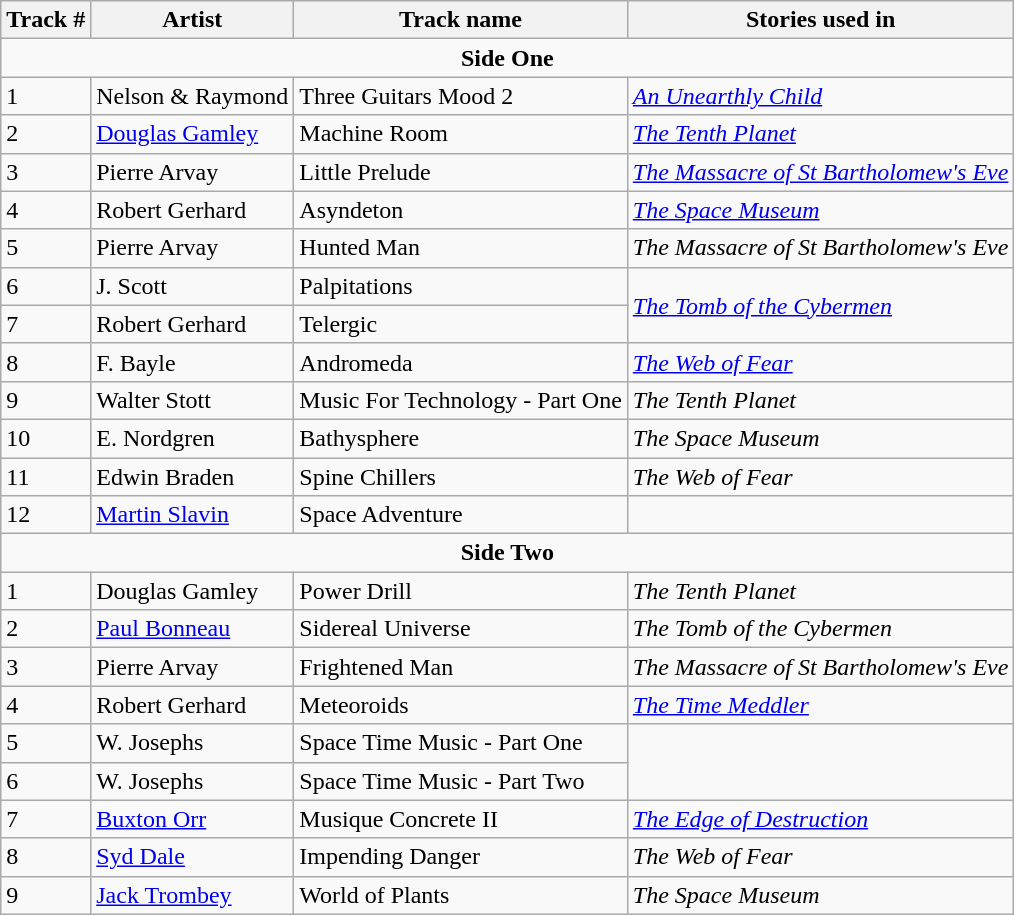<table class="wikitable">
<tr>
<th>Track #</th>
<th>Artist</th>
<th>Track name</th>
<th>Stories used in</th>
</tr>
<tr>
<td colspan=4 style="text-align:center;"><strong>Side One</strong></td>
</tr>
<tr>
<td>1</td>
<td>Nelson & Raymond</td>
<td>Three Guitars Mood 2</td>
<td><em><a href='#'>An Unearthly Child</a></em></td>
</tr>
<tr>
<td>2</td>
<td><a href='#'>Douglas Gamley</a></td>
<td>Machine Room</td>
<td><em><a href='#'>The Tenth Planet</a></em></td>
</tr>
<tr>
<td>3</td>
<td>Pierre Arvay</td>
<td>Little Prelude</td>
<td><em><a href='#'>The Massacre of St Bartholomew's Eve</a></em></td>
</tr>
<tr>
<td>4</td>
<td>Robert Gerhard</td>
<td>Asyndeton</td>
<td><em><a href='#'>The Space Museum</a></em></td>
</tr>
<tr>
<td>5</td>
<td>Pierre Arvay</td>
<td>Hunted Man</td>
<td><em>The Massacre of St Bartholomew's Eve</em></td>
</tr>
<tr>
<td>6</td>
<td>J. Scott</td>
<td>Palpitations</td>
<td rowspan=2><em><a href='#'>The Tomb of the Cybermen</a></em></td>
</tr>
<tr>
<td>7</td>
<td>Robert Gerhard</td>
<td>Telergic</td>
</tr>
<tr>
<td>8</td>
<td>F. Bayle</td>
<td>Andromeda</td>
<td><em><a href='#'>The Web of Fear</a></em></td>
</tr>
<tr>
<td>9</td>
<td>Walter Stott</td>
<td>Music For Technology - Part One</td>
<td><em>The Tenth Planet</em></td>
</tr>
<tr>
<td>10</td>
<td>E. Nordgren</td>
<td>Bathysphere</td>
<td><em>The Space Museum</em></td>
</tr>
<tr>
<td>11</td>
<td>Edwin Braden</td>
<td>Spine Chillers</td>
<td><em>The Web of Fear</em></td>
</tr>
<tr>
<td>12</td>
<td><a href='#'>Martin Slavin</a></td>
<td>Space Adventure</td>
<td></td>
</tr>
<tr>
<td colspan=4 style="text-align:center;"><strong>Side Two</strong></td>
</tr>
<tr>
<td>1</td>
<td>Douglas Gamley</td>
<td>Power Drill</td>
<td><em>The Tenth Planet</em></td>
</tr>
<tr>
<td>2</td>
<td><a href='#'>Paul Bonneau</a></td>
<td>Sidereal Universe</td>
<td><em>The Tomb of the Cybermen</em></td>
</tr>
<tr>
<td>3</td>
<td>Pierre Arvay</td>
<td>Frightened Man</td>
<td><em>The Massacre of St Bartholomew's Eve</em></td>
</tr>
<tr>
<td>4</td>
<td>Robert Gerhard</td>
<td>Meteoroids</td>
<td><em><a href='#'>The Time Meddler</a></em></td>
</tr>
<tr>
<td>5</td>
<td>W. Josephs</td>
<td>Space Time Music - Part One</td>
<td rowspan="2"></td>
</tr>
<tr>
<td>6</td>
<td>W. Josephs</td>
<td>Space Time Music - Part Two</td>
</tr>
<tr>
<td>7</td>
<td><a href='#'>Buxton Orr</a></td>
<td>Musique Concrete II</td>
<td><em><a href='#'>The Edge of Destruction</a></em></td>
</tr>
<tr>
<td>8</td>
<td><a href='#'>Syd Dale</a></td>
<td>Impending Danger</td>
<td><em>The Web of Fear</em></td>
</tr>
<tr>
<td>9</td>
<td><a href='#'>Jack Trombey</a></td>
<td>World of Plants</td>
<td><em>The Space Museum</em></td>
</tr>
</table>
